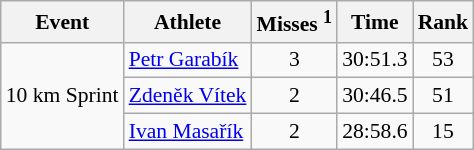<table class="wikitable" style="font-size:90%">
<tr>
<th>Event</th>
<th>Athlete</th>
<th>Misses <sup>1</sup></th>
<th>Time</th>
<th>Rank</th>
</tr>
<tr>
<td rowspan="3">10 km Sprint</td>
<td><a href='#'>Petr Garabík</a></td>
<td align="center">3</td>
<td align="center">30:51.3</td>
<td align="center">53</td>
</tr>
<tr>
<td><a href='#'>Zdeněk Vítek</a></td>
<td align="center">2</td>
<td align="center">30:46.5</td>
<td align="center">51</td>
</tr>
<tr>
<td><a href='#'>Ivan Masařík</a></td>
<td align="center">2</td>
<td align="center">28:58.6</td>
<td align="center">15</td>
</tr>
</table>
